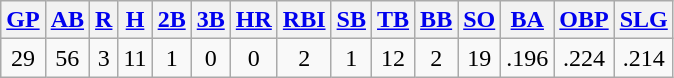<table class="wikitable">
<tr>
<th><a href='#'>GP</a></th>
<th><a href='#'>AB</a></th>
<th><a href='#'>R</a></th>
<th><a href='#'>H</a></th>
<th><a href='#'>2B</a></th>
<th><a href='#'>3B</a></th>
<th><a href='#'>HR</a></th>
<th><a href='#'>RBI</a></th>
<th><a href='#'>SB</a></th>
<th><a href='#'>TB</a></th>
<th><a href='#'>BB</a></th>
<th><a href='#'>SO</a></th>
<th><a href='#'>BA</a></th>
<th><a href='#'>OBP</a></th>
<th><a href='#'>SLG</a></th>
</tr>
<tr align=center>
<td>29</td>
<td>56</td>
<td>3</td>
<td>11</td>
<td>1</td>
<td>0</td>
<td>0</td>
<td>2</td>
<td>1</td>
<td>12</td>
<td>2</td>
<td>19</td>
<td>.196</td>
<td>.224</td>
<td>.214</td>
</tr>
</table>
